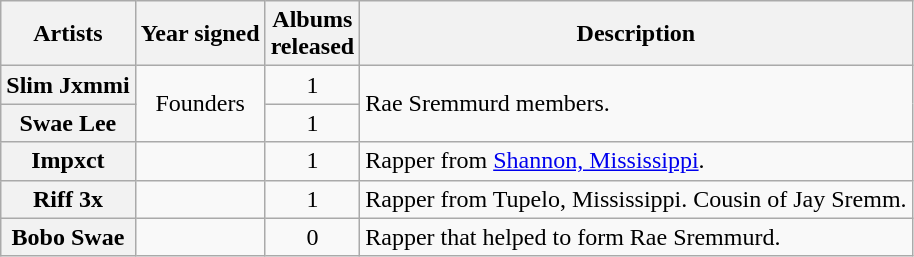<table class="wikitable">
<tr>
<th>Artists</th>
<th>Year signed</th>
<th>Albums<br>released</th>
<th>Description</th>
</tr>
<tr>
<th scope="row">Slim Jxmmi</th>
<td rowspan="2" style="text-align:center;">Founders</td>
<td style="text-align:center;">1</td>
<td rowspan="2">Rae Sremmurd members.</td>
</tr>
<tr>
<th scope="row">Swae Lee</th>
<td style="text-align:center;">1</td>
</tr>
<tr>
<th scope="row">Impxct</th>
<td></td>
<td style="text-align:center;">1</td>
<td>Rapper from <a href='#'>Shannon, Mississippi</a>.</td>
</tr>
<tr>
<th scope="row">Riff 3x</th>
<td></td>
<td style="text-align:center;">1</td>
<td>Rapper from Tupelo, Mississippi. Cousin of Jay Sremm.</td>
</tr>
<tr>
<th scope="row">Bobo Swae</th>
<td></td>
<td style="text-align:center;">0</td>
<td>Rapper that helped to form Rae Sremmurd.</td>
</tr>
</table>
